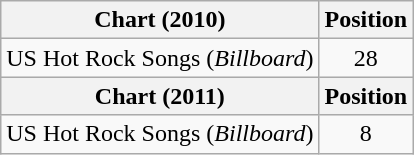<table class="wikitable">
<tr>
<th>Chart (2010)</th>
<th>Position</th>
</tr>
<tr>
<td>US Hot Rock Songs (<em>Billboard</em>)</td>
<td align="center">28</td>
</tr>
<tr>
<th>Chart (2011)</th>
<th>Position</th>
</tr>
<tr>
<td>US Hot Rock Songs (<em>Billboard</em>)</td>
<td align="center">8</td>
</tr>
</table>
